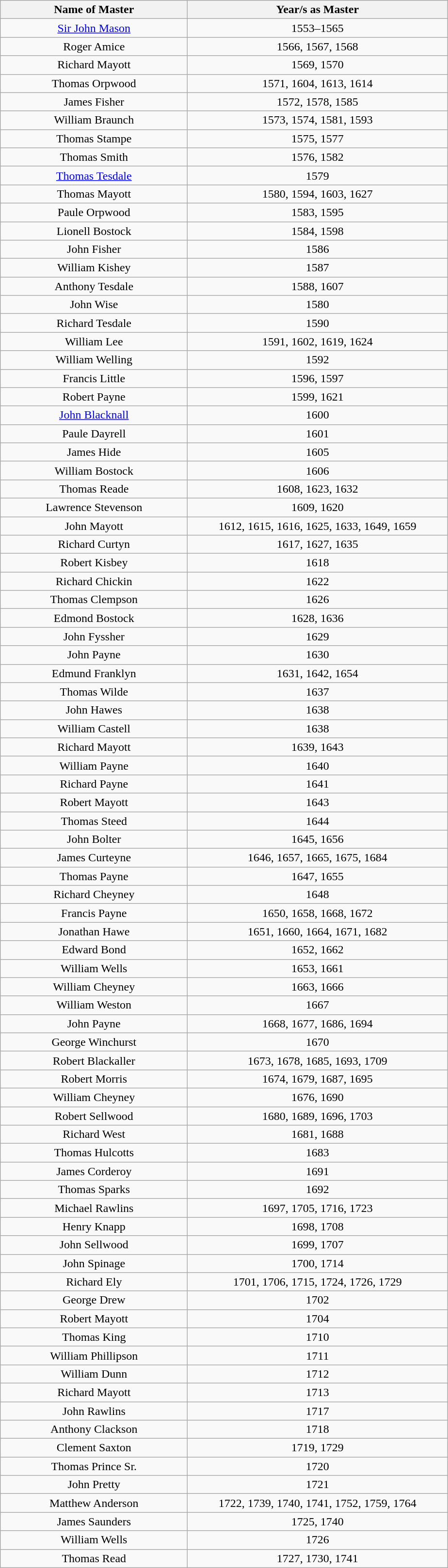<table class="wikitable collapsible collapsed" style="text-align:center">
<tr>
<th width=250>Name of Master</th>
<th width=350>Year/s as Master</th>
</tr>
<tr>
<td><a href='#'>Sir John Mason</a></td>
<td>1553–1565</td>
</tr>
<tr>
<td>Roger Amice</td>
<td>1566, 1567, 1568</td>
</tr>
<tr>
<td>Richard Mayott</td>
<td>1569, 1570</td>
</tr>
<tr>
<td>Thomas Orpwood</td>
<td>1571, 1604, 1613, 1614</td>
</tr>
<tr>
<td>James Fisher</td>
<td>1572, 1578, 1585</td>
</tr>
<tr>
<td>William Braunch</td>
<td>1573, 1574, 1581, 1593</td>
</tr>
<tr>
<td>Thomas Stampe</td>
<td>1575, 1577</td>
</tr>
<tr>
<td>Thomas Smith</td>
<td>1576, 1582</td>
</tr>
<tr>
<td><a href='#'>Thomas Tesdale</a></td>
<td>1579</td>
</tr>
<tr>
<td>Thomas Mayott</td>
<td>1580, 1594, 1603, 1627</td>
</tr>
<tr>
<td>Paule Orpwood</td>
<td>1583, 1595</td>
</tr>
<tr>
<td>Lionell Bostock</td>
<td>1584, 1598</td>
</tr>
<tr>
<td>John Fisher</td>
<td>1586</td>
</tr>
<tr>
<td>William Kishey</td>
<td>1587</td>
</tr>
<tr>
<td>Anthony Tesdale</td>
<td>1588, 1607</td>
</tr>
<tr>
<td>John Wise</td>
<td>1580</td>
</tr>
<tr>
<td>Richard Tesdale</td>
<td>1590</td>
</tr>
<tr>
<td>William Lee</td>
<td>1591, 1602, 1619, 1624</td>
</tr>
<tr>
<td>William Welling</td>
<td>1592</td>
</tr>
<tr>
<td>Francis Little</td>
<td>1596, 1597</td>
</tr>
<tr>
<td>Robert Payne</td>
<td>1599, 1621</td>
</tr>
<tr>
<td><a href='#'>John Blacknall</a></td>
<td>1600</td>
</tr>
<tr>
<td>Paule Dayrell</td>
<td>1601</td>
</tr>
<tr>
<td>James Hide</td>
<td>1605</td>
</tr>
<tr>
<td>William Bostock</td>
<td>1606</td>
</tr>
<tr>
<td>Thomas Reade</td>
<td>1608, 1623, 1632</td>
</tr>
<tr>
<td>Lawrence Stevenson</td>
<td>1609, 1620</td>
</tr>
<tr>
<td>John Mayott</td>
<td>1612, 1615, 1616, 1625, 1633, 1649, 1659</td>
</tr>
<tr>
<td>Richard Curtyn</td>
<td>1617, 1627, 1635</td>
</tr>
<tr>
<td>Robert Kisbey</td>
<td>1618</td>
</tr>
<tr>
<td>Richard Chickin</td>
<td>1622</td>
</tr>
<tr>
<td>Thomas Clempson</td>
<td>1626</td>
</tr>
<tr>
<td>Edmond Bostock</td>
<td>1628, 1636</td>
</tr>
<tr>
<td>John Fyssher</td>
<td>1629</td>
</tr>
<tr>
<td>John Payne</td>
<td>1630</td>
</tr>
<tr>
<td>Edmund Franklyn</td>
<td>1631, 1642, 1654</td>
</tr>
<tr>
<td>Thomas Wilde</td>
<td>1637</td>
</tr>
<tr>
<td>John Hawes</td>
<td>1638</td>
</tr>
<tr>
<td>William Castell</td>
<td>1638</td>
</tr>
<tr>
<td>Richard Mayott</td>
<td>1639, 1643</td>
</tr>
<tr>
<td>William Payne</td>
<td>1640</td>
</tr>
<tr>
<td>Richard Payne</td>
<td>1641</td>
</tr>
<tr>
<td>Robert Mayott</td>
<td>1643</td>
</tr>
<tr>
<td>Thomas Steed</td>
<td>1644</td>
</tr>
<tr>
<td>John Bolter</td>
<td>1645, 1656</td>
</tr>
<tr>
<td>James Curteyne</td>
<td>1646, 1657, 1665, 1675, 1684</td>
</tr>
<tr>
<td>Thomas Payne</td>
<td>1647, 1655</td>
</tr>
<tr>
<td>Richard Cheyney</td>
<td>1648</td>
</tr>
<tr>
<td>Francis Payne</td>
<td>1650, 1658, 1668, 1672</td>
</tr>
<tr>
<td>Jonathan Hawe</td>
<td>1651, 1660, 1664, 1671, 1682</td>
</tr>
<tr>
<td>Edward Bond</td>
<td>1652, 1662</td>
</tr>
<tr>
<td>William Wells</td>
<td>1653, 1661</td>
</tr>
<tr>
<td>William Cheyney</td>
<td>1663, 1666</td>
</tr>
<tr>
<td>William Weston</td>
<td>1667</td>
</tr>
<tr>
<td>John Payne</td>
<td>1668, 1677, 1686, 1694</td>
</tr>
<tr>
<td>George Winchurst</td>
<td>1670</td>
</tr>
<tr>
<td>Robert Blackaller</td>
<td>1673, 1678, 1685, 1693, 1709</td>
</tr>
<tr>
<td>Robert Morris</td>
<td>1674, 1679, 1687, 1695</td>
</tr>
<tr>
<td>William Cheyney</td>
<td>1676, 1690</td>
</tr>
<tr>
<td>Robert Sellwood</td>
<td>1680, 1689, 1696, 1703</td>
</tr>
<tr>
<td>Richard West</td>
<td>1681, 1688</td>
</tr>
<tr>
<td>Thomas Hulcotts</td>
<td>1683</td>
</tr>
<tr>
<td>James Corderoy</td>
<td>1691</td>
</tr>
<tr>
<td>Thomas Sparks</td>
<td>1692</td>
</tr>
<tr>
<td>Michael Rawlins</td>
<td>1697, 1705, 1716, 1723</td>
</tr>
<tr>
<td>Henry Knapp</td>
<td>1698, 1708</td>
</tr>
<tr>
<td>John Sellwood</td>
<td>1699, 1707</td>
</tr>
<tr>
<td>John Spinage</td>
<td>1700, 1714</td>
</tr>
<tr>
<td>Richard Ely</td>
<td>1701, 1706, 1715, 1724, 1726, 1729</td>
</tr>
<tr>
<td>George Drew</td>
<td>1702</td>
</tr>
<tr>
<td>Robert Mayott</td>
<td>1704</td>
</tr>
<tr>
<td>Thomas King</td>
<td>1710</td>
</tr>
<tr>
<td>William Phillipson</td>
<td>1711</td>
</tr>
<tr>
<td>William Dunn</td>
<td>1712</td>
</tr>
<tr>
<td>Richard Mayott</td>
<td>1713</td>
</tr>
<tr>
<td>John Rawlins</td>
<td>1717</td>
</tr>
<tr>
<td>Anthony Clackson</td>
<td>1718</td>
</tr>
<tr>
<td>Clement Saxton</td>
<td>1719, 1729</td>
</tr>
<tr>
<td>Thomas Prince Sr.</td>
<td>1720</td>
</tr>
<tr>
<td>John Pretty</td>
<td>1721</td>
</tr>
<tr>
<td>Matthew Anderson</td>
<td>1722, 1739, 1740, 1741, 1752, 1759, 1764</td>
</tr>
<tr>
<td>James Saunders</td>
<td>1725, 1740</td>
</tr>
<tr>
<td>William Wells</td>
<td>1726</td>
</tr>
<tr>
<td>Thomas Read</td>
<td>1727, 1730, 1741</td>
</tr>
</table>
